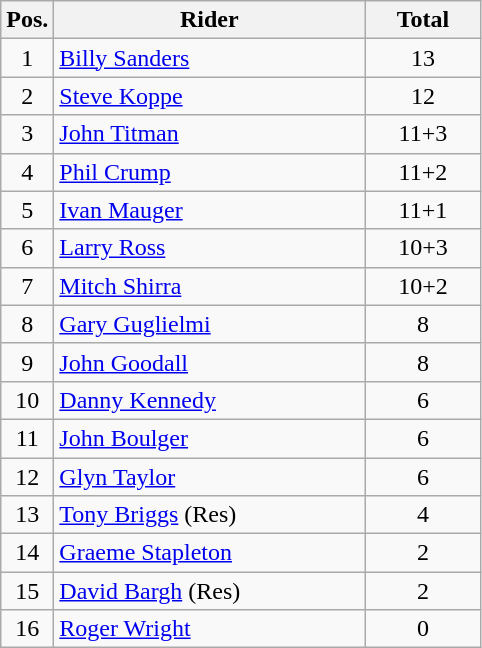<table class=wikitable>
<tr>
<th width=25px>Pos.</th>
<th width=200px>Rider</th>
<th width=70px>Total</th>
</tr>
<tr align=center >
<td>1</td>
<td align=left> <a href='#'>Billy Sanders</a></td>
<td>13</td>
</tr>
<tr align=center >
<td>2</td>
<td align=left> <a href='#'>Steve Koppe</a></td>
<td>12</td>
</tr>
<tr align=center >
<td>3</td>
<td align=left> <a href='#'>John Titman</a></td>
<td>11+3</td>
</tr>
<tr align=center >
<td>4</td>
<td align=left> <a href='#'>Phil Crump</a></td>
<td>11+2</td>
</tr>
<tr align=center >
<td>5</td>
<td align=left> <a href='#'>Ivan Mauger</a></td>
<td>11+1</td>
</tr>
<tr align=center >
<td>6</td>
<td align=left> <a href='#'>Larry Ross</a></td>
<td>10+3</td>
</tr>
<tr align=center >
<td>7</td>
<td align=left> <a href='#'>Mitch Shirra</a></td>
<td>10+2</td>
</tr>
<tr align=center>
<td>8</td>
<td align=left> <a href='#'>Gary Guglielmi</a></td>
<td>8</td>
</tr>
<tr align=center>
<td>9</td>
<td align=left> <a href='#'>John Goodall</a></td>
<td>8</td>
</tr>
<tr align=center>
<td>10</td>
<td align=left> <a href='#'>Danny Kennedy</a></td>
<td>6</td>
</tr>
<tr align=center>
<td>11</td>
<td align=left> <a href='#'>John Boulger</a></td>
<td>6</td>
</tr>
<tr align=center>
<td>12</td>
<td align=left> <a href='#'>Glyn Taylor</a></td>
<td>6</td>
</tr>
<tr align=center>
<td>13</td>
<td align=left> <a href='#'>Tony Briggs</a> (Res)</td>
<td>4</td>
</tr>
<tr align=center>
<td>14</td>
<td align=left> <a href='#'>Graeme Stapleton</a></td>
<td>2</td>
</tr>
<tr align=center>
<td>15</td>
<td align=left> <a href='#'>David Bargh</a> (Res)</td>
<td>2</td>
</tr>
<tr align=center>
<td>16</td>
<td align=left> <a href='#'>Roger Wright</a></td>
<td>0</td>
</tr>
</table>
